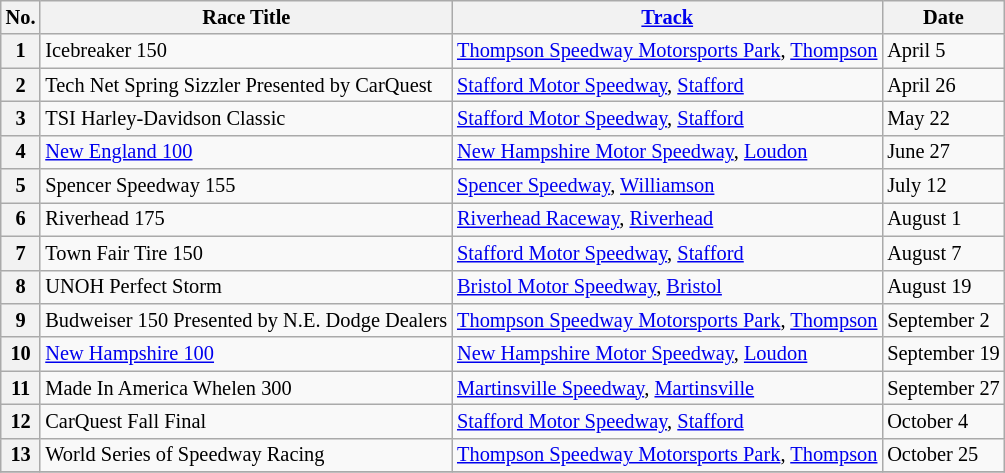<table class="wikitable" style="font-size:85%;">
<tr>
<th>No.</th>
<th>Race Title</th>
<th><a href='#'>Track</a></th>
<th>Date</th>
</tr>
<tr>
<th>1</th>
<td>Icebreaker 150</td>
<td><a href='#'>Thompson Speedway Motorsports Park</a>, <a href='#'>Thompson</a></td>
<td>April 5</td>
</tr>
<tr>
<th>2</th>
<td>Tech Net Spring Sizzler Presented by CarQuest</td>
<td><a href='#'>Stafford Motor Speedway</a>, <a href='#'>Stafford</a></td>
<td>April 26</td>
</tr>
<tr>
<th>3</th>
<td>TSI Harley-Davidson Classic</td>
<td><a href='#'>Stafford Motor Speedway</a>, <a href='#'>Stafford</a></td>
<td>May 22</td>
</tr>
<tr>
<th>4</th>
<td><a href='#'>New England 100</a></td>
<td><a href='#'>New Hampshire Motor Speedway</a>, <a href='#'>Loudon</a></td>
<td>June 27</td>
</tr>
<tr>
<th>5</th>
<td>Spencer Speedway 155</td>
<td><a href='#'>Spencer Speedway</a>, <a href='#'>Williamson</a></td>
<td>July 12</td>
</tr>
<tr>
<th>6</th>
<td>Riverhead 175</td>
<td><a href='#'>Riverhead Raceway</a>, <a href='#'>Riverhead</a></td>
<td>August 1</td>
</tr>
<tr>
<th>7</th>
<td>Town Fair Tire 150</td>
<td><a href='#'>Stafford Motor Speedway</a>, <a href='#'>Stafford</a></td>
<td>August 7</td>
</tr>
<tr>
<th>8</th>
<td>UNOH Perfect Storm</td>
<td><a href='#'>Bristol Motor Speedway</a>, <a href='#'>Bristol</a></td>
<td>August 19</td>
</tr>
<tr>
<th>9</th>
<td>Budweiser 150 Presented by N.E. Dodge Dealers</td>
<td><a href='#'>Thompson Speedway Motorsports Park</a>, <a href='#'>Thompson</a></td>
<td>September 2</td>
</tr>
<tr>
<th>10</th>
<td><a href='#'>New Hampshire 100</a></td>
<td><a href='#'>New Hampshire Motor Speedway</a>, <a href='#'>Loudon</a></td>
<td>September 19</td>
</tr>
<tr>
<th>11</th>
<td>Made In America Whelen 300</td>
<td><a href='#'>Martinsville Speedway</a>, <a href='#'>Martinsville</a></td>
<td>September 27</td>
</tr>
<tr>
<th>12</th>
<td>CarQuest Fall Final</td>
<td><a href='#'>Stafford Motor Speedway</a>, <a href='#'>Stafford</a></td>
<td>October 4</td>
</tr>
<tr>
<th>13</th>
<td>World Series of Speedway Racing</td>
<td><a href='#'>Thompson Speedway Motorsports Park</a>, <a href='#'>Thompson</a></td>
<td>October 25</td>
</tr>
<tr>
</tr>
</table>
